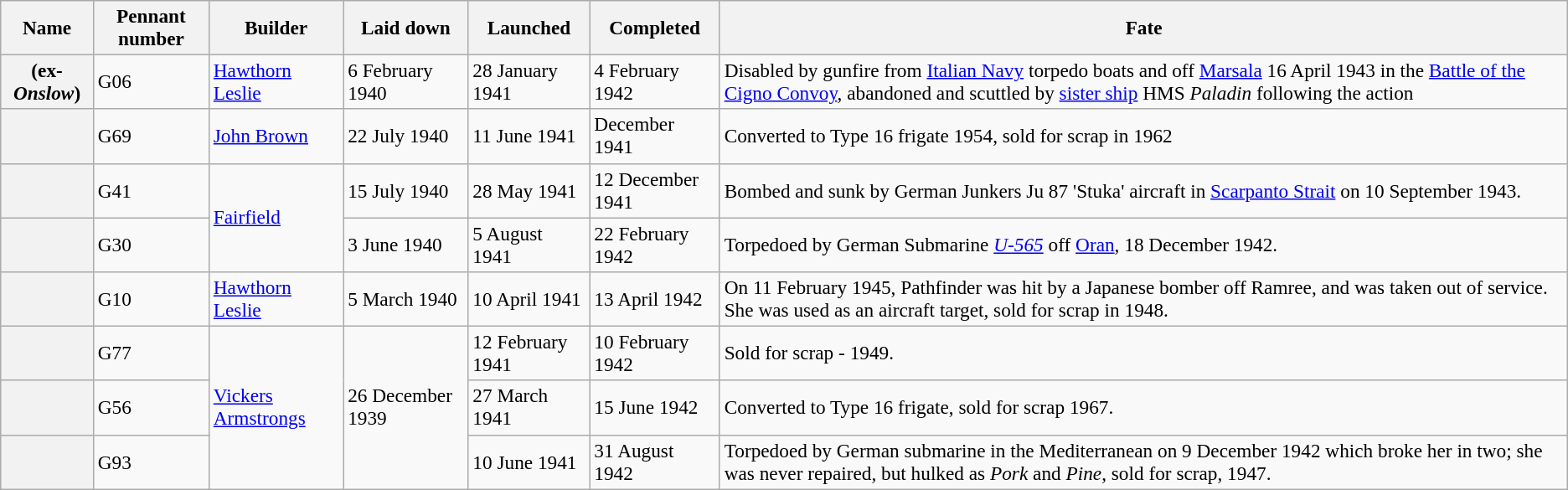<table class="sortable wikitable plainrowheaders" style="font-size:97%;">
<tr>
<th scope="col">Name</th>
<th scope="col">Pennant number</th>
<th scope="col">Builder</th>
<th scope="col">Laid down</th>
<th scope="col">Launched</th>
<th scope="col">Completed</th>
<th scope="col">Fate</th>
</tr>
<tr>
<th scope="row"> (ex-<em>Onslow</em>)</th>
<td>G06</td>
<td><a href='#'>Hawthorn Leslie</a></td>
<td>6 February 1940</td>
<td>28 January 1941</td>
<td>4 February 1942</td>
<td>Disabled by gunfire from <a href='#'>Italian Navy</a> torpedo boats  and  off <a href='#'>Marsala</a> 16 April 1943 in the <a href='#'>Battle of the Cigno Convoy</a>, abandoned and scuttled by <a href='#'>sister ship</a> HMS <em>Paladin</em> following the action</td>
</tr>
<tr>
<th scope="row"></th>
<td>G69</td>
<td><a href='#'>John Brown</a></td>
<td>22 July 1940</td>
<td>11 June 1941</td>
<td>December 1941</td>
<td>Converted to Type 16 frigate 1954, sold for scrap in 1962</td>
</tr>
<tr>
<th scope="row"></th>
<td>G41</td>
<td rowspan="2"><a href='#'>Fairfield</a></td>
<td>15 July 1940</td>
<td>28 May 1941</td>
<td>12 December 1941</td>
<td>Bombed and sunk by German Junkers Ju 87 'Stuka' aircraft in <a href='#'>Scarpanto Strait</a> on 10 September 1943.</td>
</tr>
<tr>
<th scope="row"></th>
<td>G30</td>
<td>3 June 1940</td>
<td>5 August 1941</td>
<td>22 February 1942</td>
<td>Torpedoed by German Submarine <a href='#'><em>U-565</em></a> off <a href='#'>Oran</a>, 18 December 1942.</td>
</tr>
<tr>
<th scope="row"></th>
<td>G10</td>
<td><a href='#'>Hawthorn Leslie</a></td>
<td>5 March 1940</td>
<td>10 April 1941</td>
<td>13 April 1942</td>
<td>On 11 February 1945, Pathfinder was hit by a Japanese bomber off Ramree, and was taken out of service. She was used as an aircraft target, sold for scrap in 1948.</td>
</tr>
<tr>
<th scope="row"></th>
<td>G77</td>
<td rowspan="3"><a href='#'>Vickers Armstrongs</a></td>
<td rowspan="3">26 December 1939</td>
<td>12 February 1941</td>
<td>10 February 1942</td>
<td>Sold for scrap - 1949.</td>
</tr>
<tr>
<th scope="row"></th>
<td>G56</td>
<td>27 March 1941</td>
<td>15 June 1942</td>
<td>Converted to Type 16 frigate, sold for scrap 1967.</td>
</tr>
<tr>
<th scope="row"></th>
<td>G93</td>
<td>10 June 1941</td>
<td>31 August 1942</td>
<td>Torpedoed by German submarine  in the Mediterranean on 9 December 1942 which broke her in two; she was never repaired, but hulked as <em>Pork</em> and <em>Pine</em>, sold for scrap, 1947.</td>
</tr>
</table>
